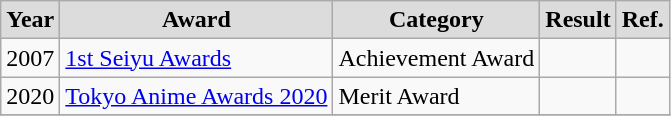<table class="wikitable">
<tr>
<th style="background-color: #dcdcdc">Year</th>
<th style="background-color: #dcdcdc">Award</th>
<th style="background-color: #dcdcdc">Category</th>
<th style="background-color: #dcdcdc">Result</th>
<th style="background-color: #dcdcdc">Ref.</th>
</tr>
<tr>
<td>2007</td>
<td><a href='#'>1st Seiyu Awards</a></td>
<td>Achievement Award</td>
<td></td>
<td></td>
</tr>
<tr>
<td>2020</td>
<td><a href='#'>Tokyo Anime Awards 2020</a></td>
<td>Merit Award</td>
<td></td>
<td></td>
</tr>
<tr>
</tr>
</table>
